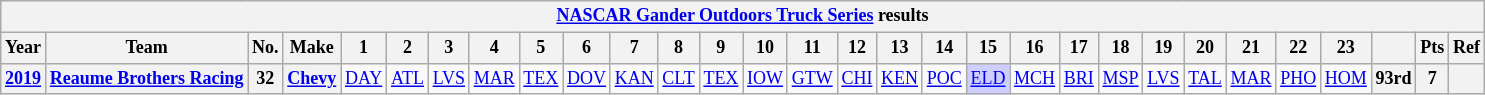<table class="wikitable" style="text-align:center; font-size:75%">
<tr>
<th colspan="30"><a href='#'>NASCAR Gander Outdoors Truck Series</a> results</th>
</tr>
<tr>
<th>Year</th>
<th>Team</th>
<th>No.</th>
<th>Make</th>
<th>1</th>
<th>2</th>
<th>3</th>
<th>4</th>
<th>5</th>
<th>6</th>
<th>7</th>
<th>8</th>
<th>9</th>
<th>10</th>
<th>11</th>
<th>12</th>
<th>13</th>
<th>14</th>
<th>15</th>
<th>16</th>
<th>17</th>
<th>18</th>
<th>19</th>
<th>20</th>
<th>21</th>
<th>22</th>
<th>23</th>
<th></th>
<th>Pts</th>
<th>Ref</th>
</tr>
<tr>
<th><a href='#'>2019</a></th>
<th><a href='#'>Reaume Brothers Racing</a></th>
<th>32</th>
<th><a href='#'>Chevy</a></th>
<td><a href='#'>DAY</a></td>
<td><a href='#'>ATL</a></td>
<td><a href='#'>LVS</a></td>
<td><a href='#'>MAR</a></td>
<td><a href='#'>TEX</a></td>
<td><a href='#'>DOV</a></td>
<td><a href='#'>KAN</a></td>
<td><a href='#'>CLT</a></td>
<td><a href='#'>TEX</a></td>
<td><a href='#'>IOW</a></td>
<td><a href='#'>GTW</a></td>
<td><a href='#'>CHI</a></td>
<td><a href='#'>KEN</a></td>
<td><a href='#'>POC</a></td>
<td style="background-color:#CFCFFF"><a href='#'>ELD</a><br></td>
<td><a href='#'>MCH</a></td>
<td><a href='#'>BRI</a></td>
<td><a href='#'>MSP</a></td>
<td><a href='#'>LVS</a></td>
<td><a href='#'>TAL</a></td>
<td><a href='#'>MAR</a></td>
<td><a href='#'>PHO</a></td>
<td><a href='#'>HOM</a></td>
<th>93rd</th>
<th>7</th>
<th></th>
</tr>
</table>
